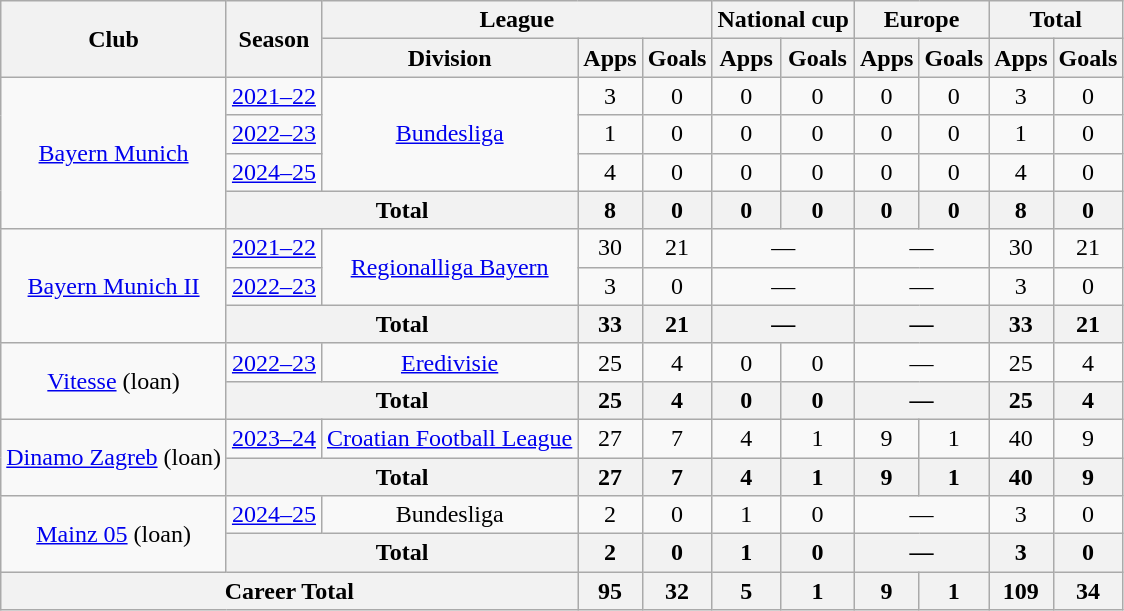<table class="wikitable" Style="text-align: center">
<tr>
<th rowspan="2">Club</th>
<th rowspan="2">Season</th>
<th colspan="3">League</th>
<th colspan="2">National cup</th>
<th colspan="2">Europe</th>
<th colspan="2">Total</th>
</tr>
<tr>
<th>Division</th>
<th>Apps</th>
<th>Goals</th>
<th>Apps</th>
<th>Goals</th>
<th>Apps</th>
<th>Goals</th>
<th>Apps</th>
<th>Goals</th>
</tr>
<tr>
<td rowspan="4"><a href='#'>Bayern Munich</a></td>
<td><a href='#'>2021–22</a></td>
<td rowspan="3"><a href='#'>Bundesliga</a></td>
<td>3</td>
<td>0</td>
<td>0</td>
<td>0</td>
<td>0</td>
<td>0</td>
<td>3</td>
<td>0</td>
</tr>
<tr>
<td><a href='#'>2022–23</a></td>
<td>1</td>
<td>0</td>
<td>0</td>
<td>0</td>
<td>0</td>
<td>0</td>
<td>1</td>
<td>0</td>
</tr>
<tr>
<td><a href='#'>2024–25</a></td>
<td>4</td>
<td>0</td>
<td>0</td>
<td>0</td>
<td>0</td>
<td>0</td>
<td>4</td>
<td>0</td>
</tr>
<tr>
<th colspan="2">Total</th>
<th>8</th>
<th>0</th>
<th>0</th>
<th>0</th>
<th>0</th>
<th>0</th>
<th>8</th>
<th>0</th>
</tr>
<tr>
<td rowspan="3"><a href='#'>Bayern Munich II</a></td>
<td><a href='#'>2021–22</a></td>
<td rowspan="2"><a href='#'>Regionalliga Bayern</a></td>
<td>30</td>
<td>21</td>
<td colspan="2">—</td>
<td colspan="2">—</td>
<td>30</td>
<td>21</td>
</tr>
<tr>
<td><a href='#'>2022–23</a></td>
<td>3</td>
<td>0</td>
<td colspan="2">—</td>
<td colspan="2">—</td>
<td>3</td>
<td>0</td>
</tr>
<tr>
<th colspan="2">Total</th>
<th>33</th>
<th>21</th>
<th colspan="2">—</th>
<th colspan="2">—</th>
<th>33</th>
<th>21</th>
</tr>
<tr>
<td rowspan="2"><a href='#'>Vitesse</a> (loan)</td>
<td><a href='#'>2022–23</a></td>
<td><a href='#'>Eredivisie</a></td>
<td>25</td>
<td>4</td>
<td>0</td>
<td>0</td>
<td colspan="2">—</td>
<td>25</td>
<td>4</td>
</tr>
<tr>
<th colspan="2">Total</th>
<th>25</th>
<th>4</th>
<th>0</th>
<th>0</th>
<th colspan="2">—</th>
<th>25</th>
<th>4</th>
</tr>
<tr>
<td rowspan="2"><a href='#'>Dinamo Zagreb</a> (loan)</td>
<td><a href='#'>2023–24</a></td>
<td><a href='#'>Croatian Football League</a></td>
<td>27</td>
<td>7</td>
<td>4</td>
<td>1</td>
<td>9</td>
<td>1</td>
<td>40</td>
<td>9</td>
</tr>
<tr>
<th colspan="2">Total</th>
<th>27</th>
<th>7</th>
<th>4</th>
<th>1</th>
<th>9</th>
<th>1</th>
<th>40</th>
<th>9</th>
</tr>
<tr>
<td rowspan="2"><a href='#'>Mainz 05</a> (loan)</td>
<td><a href='#'>2024–25</a></td>
<td>Bundesliga</td>
<td>2</td>
<td>0</td>
<td>1</td>
<td>0</td>
<td colspan="2">—</td>
<td>3</td>
<td>0</td>
</tr>
<tr>
<th colspan="2">Total</th>
<th>2</th>
<th>0</th>
<th>1</th>
<th>0</th>
<th colspan="2">—</th>
<th>3</th>
<th>0</th>
</tr>
<tr>
<th colspan="3">Career Total</th>
<th>95</th>
<th>32</th>
<th>5</th>
<th>1</th>
<th>9</th>
<th>1</th>
<th>109</th>
<th>34</th>
</tr>
</table>
